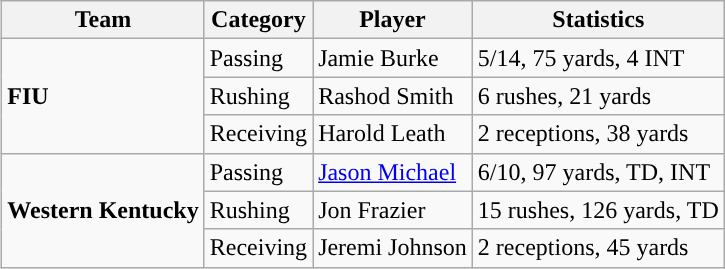<table class="wikitable" style="float: right;">
<tr>
<th>Team</th>
<th>Category</th>
<th>Player</th>
<th>Statistics</th>
</tr>
<tr>
<td rowspan=3><strong>FIU</strong></td>
<td>Passing</td>
<td>Jamie Burke</td>
<td>5/14, 75 yards, 4 INT</td>
</tr>
<tr>
<td>Rushing</td>
<td>Rashod Smith</td>
<td>6 rushes, 21 yards</td>
</tr>
<tr>
<td>Receiving</td>
<td>Harold Leath</td>
<td>2 receptions, 38 yards</td>
</tr>
<tr>
<td rowspan=3><strong>Western Kentucky</strong></td>
<td>Passing</td>
<td><a href='#'>Jason Michael</a></td>
<td>6/10, 97 yards, TD, INT</td>
</tr>
<tr>
<td>Rushing</td>
<td>Jon Frazier</td>
<td>15 rushes, 126 yards, TD</td>
</tr>
<tr>
<td>Receiving</td>
<td>Jeremi Johnson</td>
<td>2 receptions, 45 yards</td>
</tr>
</table>
